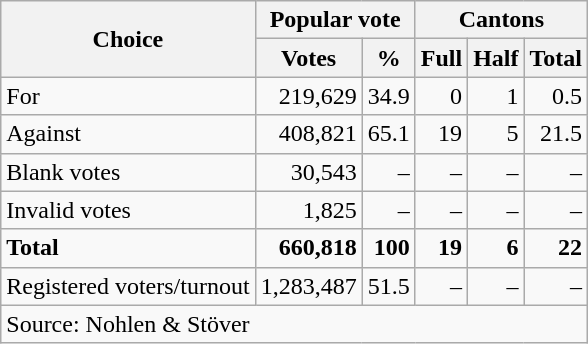<table class=wikitable style=text-align:right>
<tr>
<th rowspan=2>Choice</th>
<th colspan=2>Popular vote</th>
<th colspan=3>Cantons</th>
</tr>
<tr>
<th>Votes</th>
<th>%</th>
<th>Full</th>
<th>Half</th>
<th>Total</th>
</tr>
<tr>
<td align=left>For</td>
<td>219,629</td>
<td>34.9</td>
<td>0</td>
<td>1</td>
<td>0.5</td>
</tr>
<tr>
<td align=left>Against</td>
<td>408,821</td>
<td>65.1</td>
<td>19</td>
<td>5</td>
<td>21.5</td>
</tr>
<tr>
<td align=left>Blank votes</td>
<td>30,543</td>
<td>–</td>
<td>–</td>
<td>–</td>
<td>–</td>
</tr>
<tr>
<td align=left>Invalid votes</td>
<td>1,825</td>
<td>–</td>
<td>–</td>
<td>–</td>
<td>–</td>
</tr>
<tr>
<td align=left><strong>Total</strong></td>
<td><strong>660,818</strong></td>
<td><strong>100</strong></td>
<td><strong>19</strong></td>
<td><strong>6</strong></td>
<td><strong>22</strong></td>
</tr>
<tr>
<td align=left>Registered voters/turnout</td>
<td>1,283,487</td>
<td>51.5</td>
<td>–</td>
<td>–</td>
<td>–</td>
</tr>
<tr>
<td align=left colspan=6>Source: Nohlen & Stöver</td>
</tr>
</table>
